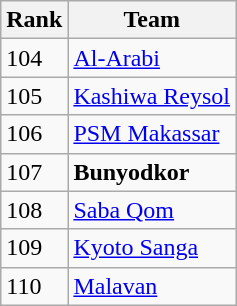<table class="wikitable" style="text-align: left;">
<tr>
<th>Rank</th>
<th>Team</th>
</tr>
<tr>
<td>104</td>
<td> <a href='#'>Al-Arabi</a></td>
</tr>
<tr>
<td>105</td>
<td> <a href='#'>Kashiwa Reysol</a></td>
</tr>
<tr>
<td>106</td>
<td> <a href='#'>PSM Makassar</a></td>
</tr>
<tr>
<td>107</td>
<td> <strong>Bunyodkor</strong></td>
</tr>
<tr>
<td>108</td>
<td> <a href='#'>Saba Qom</a></td>
</tr>
<tr>
<td>109</td>
<td> <a href='#'>Kyoto Sanga</a></td>
</tr>
<tr>
<td>110</td>
<td> <a href='#'>Malavan</a></td>
</tr>
</table>
